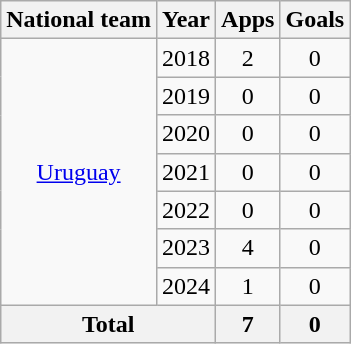<table class="wikitable" style="text-align:center">
<tr>
<th>National team</th>
<th>Year</th>
<th>Apps</th>
<th>Goals</th>
</tr>
<tr>
<td rowspan="7"><a href='#'>Uruguay</a></td>
<td>2018</td>
<td>2</td>
<td>0</td>
</tr>
<tr>
<td>2019</td>
<td>0</td>
<td>0</td>
</tr>
<tr>
<td>2020</td>
<td>0</td>
<td>0</td>
</tr>
<tr>
<td>2021</td>
<td>0</td>
<td>0</td>
</tr>
<tr>
<td>2022</td>
<td>0</td>
<td>0</td>
</tr>
<tr>
<td>2023</td>
<td>4</td>
<td>0</td>
</tr>
<tr>
<td>2024</td>
<td>1</td>
<td>0</td>
</tr>
<tr>
<th colspan="2">Total</th>
<th>7</th>
<th>0</th>
</tr>
</table>
